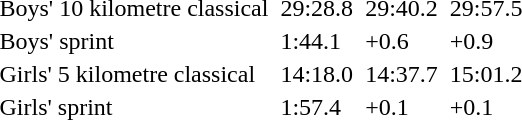<table>
<tr>
<td>Boys' 10 kilometre classical <br></td>
<td></td>
<td>29:28.8</td>
<td></td>
<td>29:40.2</td>
<td></td>
<td>29:57.5</td>
</tr>
<tr>
<td>Boys' sprint <br></td>
<td></td>
<td>1:44.1</td>
<td></td>
<td>+0.6</td>
<td></td>
<td>+0.9</td>
</tr>
<tr>
<td>Girls' 5 kilometre classical <br></td>
<td></td>
<td>14:18.0</td>
<td></td>
<td>14:37.7</td>
<td></td>
<td>15:01.2</td>
</tr>
<tr>
<td>Girls' sprint <br></td>
<td></td>
<td>1:57.4</td>
<td></td>
<td>+0.1</td>
<td></td>
<td>+0.1</td>
</tr>
</table>
